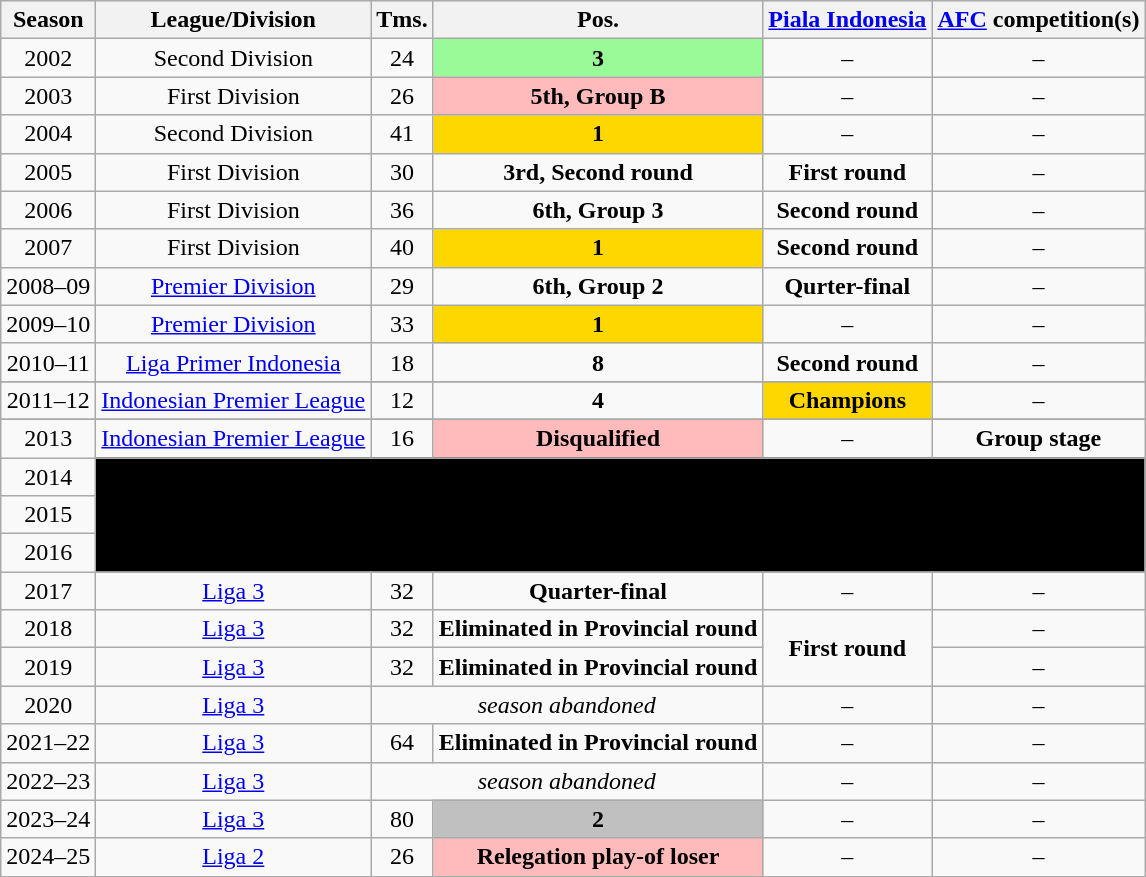<table class="wikitable" style="text-align:center">
<tr style="background:#efefef;">
<th>Season</th>
<th>League/Division</th>
<th>Tms.</th>
<th>Pos.</th>
<th><a href='#'>Piala Indonesia</a></th>
<th colspan=2><a href='#'>AFC</a> competition(s)</th>
</tr>
<tr>
<td>2002</td>
<td>Second Division</td>
<td>24</td>
<td bgcolor="palegreen"><strong>3</strong></td>
<td>–</td>
<td>–</td>
</tr>
<tr>
<td>2003</td>
<td>First Division</td>
<td>26</td>
<td style="background: #FFBBBB;"><strong>5th, Group B</strong></td>
<td>–</td>
<td>–</td>
</tr>
<tr>
<td>2004</td>
<td>Second Division</td>
<td>41</td>
<td style="background: gold;"><strong>1</strong></td>
<td>–</td>
<td>–</td>
</tr>
<tr>
<td>2005</td>
<td>First Division</td>
<td>30</td>
<td><strong>3rd, Second round</strong></td>
<td><strong>First round</strong></td>
<td>–</td>
</tr>
<tr>
<td>2006</td>
<td>First Division</td>
<td>36</td>
<td><strong>6th, Group 3</strong></td>
<td><strong>Second round</strong></td>
<td>–</td>
</tr>
<tr>
<td>2007</td>
<td>First Division</td>
<td>40</td>
<td style="background: gold;"><strong>1</strong></td>
<td><strong>Second round</strong></td>
<td>–</td>
</tr>
<tr>
<td>2008–09</td>
<td><a href='#'>Premier Division</a></td>
<td>29</td>
<td><strong>6th, Group 2</strong></td>
<td><strong>Qurter-final</strong></td>
<td>–</td>
</tr>
<tr>
<td>2009–10</td>
<td><a href='#'>Premier Division</a></td>
<td>33</td>
<td style="background: gold;"><strong>1</strong></td>
<td>–</td>
<td>–</td>
</tr>
<tr>
<td>2010–11</td>
<td><a href='#'>Liga Primer Indonesia</a></td>
<td>18</td>
<td><strong>8</strong></td>
<td><strong>Second round</strong></td>
<td>–</td>
</tr>
<tr>
</tr>
<tr>
<td>2011–12</td>
<td><a href='#'>Indonesian Premier League</a></td>
<td>12</td>
<td><strong>4</strong></td>
<td style="background: gold;"><strong>Champions</strong></td>
<td>–</td>
</tr>
<tr>
</tr>
<tr>
<td>2013</td>
<td><a href='#'>Indonesian Premier League</a></td>
<td>16</td>
<td style="background: #FFBBBB;"><strong>Disqualified</strong></td>
<td>–</td>
<td><strong>Group stage</strong></td>
</tr>
<tr>
<td>2014</td>
<td rowspan="3" colspan="5" style="background: black;"></td>
</tr>
<tr>
<td>2015</td>
</tr>
<tr>
<td>2016</td>
</tr>
<tr>
<td>2017</td>
<td><a href='#'>Liga 3</a></td>
<td>32</td>
<td><strong>Quarter-final</strong></td>
<td>–</td>
<td>–</td>
</tr>
<tr>
<td>2018</td>
<td><a href='#'>Liga 3</a></td>
<td>32</td>
<td><strong>Eliminated in Provincial round</strong></td>
<td rowspan="2"><strong>First round</strong></td>
<td>–</td>
</tr>
<tr>
<td>2019</td>
<td><a href='#'>Liga 3</a></td>
<td>32</td>
<td><strong>Eliminated in Provincial round</strong></td>
<td>–</td>
</tr>
<tr>
<td>2020</td>
<td><a href='#'>Liga 3</a></td>
<td colspan="2"><em>season abandoned</em></td>
<td>–</td>
<td>–</td>
</tr>
<tr>
<td>2021–22</td>
<td><a href='#'>Liga 3</a></td>
<td>64</td>
<td><strong>Eliminated in Provincial round</strong></td>
<td>–</td>
<td>–</td>
</tr>
<tr>
<td>2022–23</td>
<td><a href='#'>Liga 3</a></td>
<td colspan="2"><em>season abandoned</em></td>
<td>–</td>
<td>–</td>
</tr>
<tr>
<td>2023–24</td>
<td><a href='#'>Liga 3</a></td>
<td>80</td>
<td style="background: silver;"><strong>2</strong></td>
<td>–</td>
<td>–</td>
</tr>
<tr>
<td>2024–25</td>
<td><a href='#'>Liga 2</a></td>
<td>26</td>
<td style="background: #FFBBBB;"><strong>Relegation play-of loser</strong></td>
<td>–</td>
<td>–</td>
</tr>
</table>
